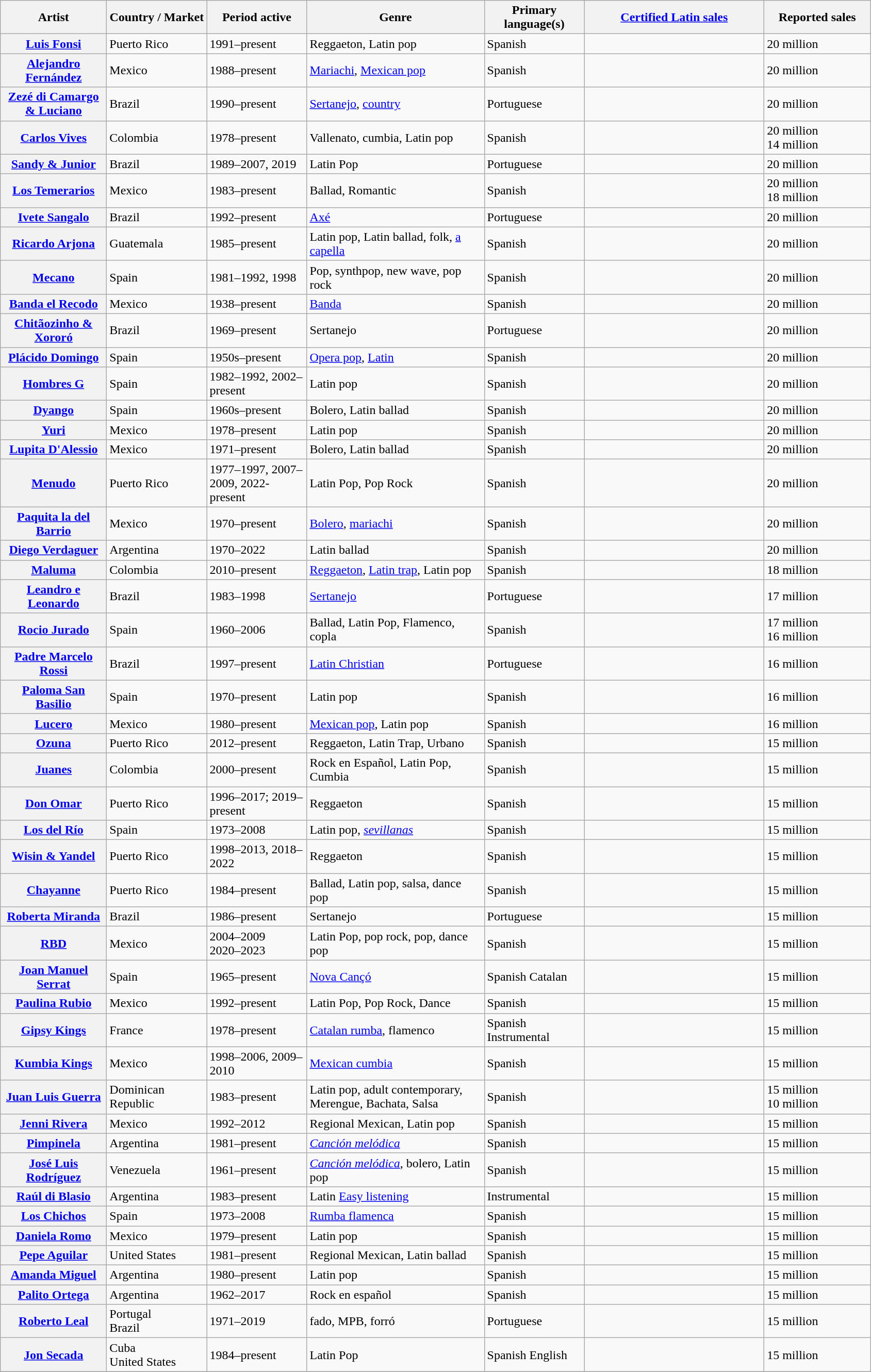<table class="wikitable plainrowheaders sortable">
<tr>
<th scope="col" style="width:130px;">Artist</th>
<th scope="col" style="width:122px;">Country / Market</th>
<th scope="col" style="width:122px;">Period active</th>
<th scope="col" style="width:222px;">Genre</th>
<th scope="col" style="width:122px;">Primary language(s)</th>
<th scope="col" style="width:225px;"><a href='#'>Certified Latin sales</a></th>
<th scope="col" style="width:130px;">Reported sales</th>
</tr>
<tr>
<th scope="row"><a href='#'>Luis Fonsi</a></th>
<td>Puerto Rico</td>
<td>1991–present</td>
<td>Reggaeton, Latin pop</td>
<td>Spanish</td>
<td></td>
<td>20 million</td>
</tr>
<tr>
<th scope="row"><a href='#'>Alejandro Fernández</a></th>
<td>Mexico</td>
<td>1988–present</td>
<td><a href='#'>Mariachi</a>, <a href='#'>Mexican pop</a></td>
<td>Spanish</td>
<td></td>
<td>20 million</td>
</tr>
<tr>
<th scope="row"><a href='#'>Zezé di Camargo & Luciano</a></th>
<td>Brazil</td>
<td>1990–present</td>
<td><a href='#'>Sertanejo</a>, <a href='#'>country</a></td>
<td>Portuguese</td>
<td></td>
<td>20 million</td>
</tr>
<tr>
<th scope="row"><a href='#'>Carlos Vives</a></th>
<td>Colombia</td>
<td>1978–present</td>
<td>Vallenato, cumbia, Latin pop</td>
<td>Spanish</td>
<td></td>
<td>20 million<br>14 million</td>
</tr>
<tr>
<th scope="row"><a href='#'>Sandy & Junior</a></th>
<td>Brazil</td>
<td>1989–2007, 2019</td>
<td>Latin Pop</td>
<td>Portuguese</td>
<td></td>
<td>20 million</td>
</tr>
<tr>
<th scope="row"><a href='#'>Los Temerarios</a></th>
<td>Mexico</td>
<td>1983–present</td>
<td>Ballad, Romantic</td>
<td>Spanish</td>
<td></td>
<td>20 million<br>18 million</td>
</tr>
<tr>
<th scope="row"><a href='#'>Ivete Sangalo</a></th>
<td>Brazil</td>
<td>1992–present</td>
<td><a href='#'>Axé</a></td>
<td>Portuguese</td>
<td></td>
<td>20 million</td>
</tr>
<tr>
<th scope="row"><a href='#'>Ricardo Arjona</a></th>
<td>Guatemala</td>
<td>1985–present</td>
<td>Latin pop, Latin ballad, folk, <a href='#'>a capella</a></td>
<td>Spanish</td>
<td></td>
<td>20 million</td>
</tr>
<tr>
<th scope="row"><a href='#'>Mecano</a></th>
<td>Spain</td>
<td>1981–1992, 1998</td>
<td>Pop, synthpop, new wave, pop rock</td>
<td>Spanish</td>
<td></td>
<td>20 million</td>
</tr>
<tr>
<th scope="row"><a href='#'>Banda el Recodo</a></th>
<td>Mexico</td>
<td>1938–present</td>
<td><a href='#'>Banda</a></td>
<td>Spanish</td>
<td><small></small><br></td>
<td>20 million</td>
</tr>
<tr>
<th scope="row"><a href='#'>Chitãozinho & Xororó</a></th>
<td>Brazil</td>
<td>1969–present</td>
<td>Sertanejo</td>
<td>Portuguese</td>
<td></td>
<td>20 million</td>
</tr>
<tr>
<th scope="row"><a href='#'>Plácido Domingo</a></th>
<td>Spain</td>
<td>1950s–present</td>
<td><a href='#'>Opera pop</a>, <a href='#'>Latin</a></td>
<td>Spanish</td>
<td><small></small><br></td>
<td>20 million</td>
</tr>
<tr>
<th scope="row"><a href='#'>Hombres G</a></th>
<td>Spain</td>
<td>1982–1992, 2002–present</td>
<td>Latin pop</td>
<td>Spanish</td>
<td></td>
<td>20 million</td>
</tr>
<tr>
<th scope="row"><a href='#'>Dyango</a></th>
<td>Spain</td>
<td>1960s–present</td>
<td>Bolero, Latin ballad</td>
<td>Spanish</td>
<td></td>
<td>20 million</td>
</tr>
<tr>
<th scope="row"><a href='#'>Yuri</a></th>
<td>Mexico</td>
<td>1978–present</td>
<td>Latin pop</td>
<td>Spanish</td>
<td></td>
<td>20 million</td>
</tr>
<tr>
<th scope="row"><a href='#'>Lupita D'Alessio</a></th>
<td>Mexico</td>
<td>1971–present</td>
<td>Bolero, Latin ballad</td>
<td>Spanish</td>
<td></td>
<td>20 million</td>
</tr>
<tr>
<th scope="row"><a href='#'>Menudo</a></th>
<td>Puerto Rico</td>
<td>1977–1997, 2007–2009, 2022-present</td>
<td>Latin Pop, Pop Rock</td>
<td>Spanish</td>
<td></td>
<td>20 million</td>
</tr>
<tr>
<th scope="row"><a href='#'>Paquita la del Barrio</a></th>
<td>Mexico</td>
<td>1970–present</td>
<td><a href='#'>Bolero</a>, <a href='#'>mariachi</a></td>
<td>Spanish</td>
<td></td>
<td>20 million</td>
</tr>
<tr>
<th scope="row"><a href='#'>Diego Verdaguer</a></th>
<td>Argentina</td>
<td>1970–2022</td>
<td>Latin ballad</td>
<td>Spanish</td>
<td></td>
<td>20 million</td>
</tr>
<tr>
<th scope="row"><a href='#'>Maluma</a></th>
<td>Colombia</td>
<td>2010–present</td>
<td><a href='#'>Reggaeton</a>, <a href='#'>Latin trap</a>, Latin pop</td>
<td>Spanish</td>
<td></td>
<td>18 million</td>
</tr>
<tr>
<th scope="row"><a href='#'>Leandro e Leonardo</a></th>
<td>Brazil</td>
<td>1983–1998</td>
<td><a href='#'>Sertanejo</a></td>
<td>Portuguese</td>
<td></td>
<td>17 million</td>
</tr>
<tr>
<th scope="row"><a href='#'>Rocio Jurado</a></th>
<td>Spain</td>
<td>1960–2006</td>
<td>Ballad, Latin Pop, Flamenco, copla</td>
<td>Spanish</td>
<td></td>
<td>17 million<br>16 million</td>
</tr>
<tr>
<th scope="row"><a href='#'>Padre Marcelo Rossi</a></th>
<td>Brazil</td>
<td>1997–present</td>
<td><a href='#'>Latin Christian</a></td>
<td>Portuguese</td>
<td></td>
<td>16 million</td>
</tr>
<tr>
<th scope="row"><a href='#'>Paloma San Basilio</a></th>
<td>Spain</td>
<td>1970–present</td>
<td>Latin pop</td>
<td>Spanish</td>
<td></td>
<td>16 million</td>
</tr>
<tr>
<th scope="row"><a href='#'>Lucero</a></th>
<td>Mexico</td>
<td>1980–present</td>
<td><a href='#'>Mexican pop</a>, Latin pop</td>
<td>Spanish</td>
<td></td>
<td>16 million</td>
</tr>
<tr>
<th scope="row"><a href='#'>Ozuna</a></th>
<td>Puerto Rico</td>
<td>2012–present</td>
<td>Reggaeton, Latin Trap, Urbano</td>
<td>Spanish</td>
<td></td>
<td>15 million</td>
</tr>
<tr>
<th scope="row"><a href='#'>Juanes</a></th>
<td>Colombia</td>
<td>2000–present</td>
<td>Rock en Español, Latin Pop, Cumbia</td>
<td>Spanish</td>
<td></td>
<td>15 million</td>
</tr>
<tr>
<th scope="row"><a href='#'>Don Omar</a></th>
<td>Puerto Rico</td>
<td>1996–2017; 2019–present</td>
<td>Reggaeton</td>
<td>Spanish</td>
<td></td>
<td>15 million</td>
</tr>
<tr>
<th scope="row"><a href='#'>Los del Río</a></th>
<td>Spain</td>
<td>1973–2008</td>
<td>Latin pop, <em><a href='#'>sevillanas</a></em></td>
<td>Spanish</td>
<td></td>
<td>15 million</td>
</tr>
<tr>
<th scope="row"><a href='#'>Wisin & Yandel</a></th>
<td>Puerto Rico</td>
<td>1998–2013, 2018–2022</td>
<td>Reggaeton</td>
<td>Spanish</td>
<td></td>
<td>15 million</td>
</tr>
<tr>
<th scope="row"><a href='#'>Chayanne</a></th>
<td>Puerto Rico</td>
<td>1984–present</td>
<td>Ballad, Latin pop, salsa, dance pop</td>
<td>Spanish</td>
<td></td>
<td>15 million</td>
</tr>
<tr>
<th scope="row"><a href='#'>Roberta Miranda</a></th>
<td>Brazil</td>
<td>1986–present</td>
<td>Sertanejo</td>
<td>Portuguese</td>
<td></td>
<td>15 million</td>
</tr>
<tr>
<th scope="row"><a href='#'>RBD</a></th>
<td>Mexico</td>
<td>2004–2009<br>2020–2023</td>
<td>Latin Pop, pop rock, pop, dance pop</td>
<td>Spanish</td>
<td></td>
<td>15 million</td>
</tr>
<tr>
<th scope="row"><a href='#'>Joan Manuel Serrat</a></th>
<td>Spain</td>
<td>1965–present</td>
<td><a href='#'>Nova Cançó</a></td>
<td>Spanish  Catalan</td>
<td></td>
<td>15 million</td>
</tr>
<tr>
<th scope="row"><a href='#'>Paulina Rubio</a></th>
<td>Mexico</td>
<td>1992–present</td>
<td>Latin Pop, Pop Rock, Dance</td>
<td>Spanish</td>
<td></td>
<td>15 million</td>
</tr>
<tr>
<th scope="row"><a href='#'>Gipsy Kings</a></th>
<td>France</td>
<td>1978–present</td>
<td><a href='#'>Catalan rumba</a>, flamenco</td>
<td>Spanish  Instrumental</td>
<td></td>
<td>15 million</td>
</tr>
<tr>
<th scope="row"><a href='#'>Kumbia Kings</a></th>
<td>Mexico</td>
<td>1998–2006, 2009–2010</td>
<td><a href='#'>Mexican cumbia</a></td>
<td>Spanish</td>
<td></td>
<td>15 million</td>
</tr>
<tr>
<th scope="row"><a href='#'>Juan Luis Guerra</a></th>
<td>Dominican Republic</td>
<td>1983–present</td>
<td>Latin pop, adult contemporary, Merengue, Bachata, Salsa</td>
<td>Spanish</td>
<td><br></td>
<td>15 million<br>10 million</td>
</tr>
<tr>
<th scope="row"><a href='#'>Jenni Rivera</a></th>
<td>Mexico</td>
<td>1992–2012</td>
<td>Regional Mexican, Latin pop</td>
<td>Spanish</td>
<td></td>
<td>15 million</td>
</tr>
<tr>
<th scope="row"><a href='#'>Pimpinela</a></th>
<td>Argentina</td>
<td>1981–present</td>
<td><em><a href='#'>Canción melódica</a></em></td>
<td>Spanish</td>
<td></td>
<td>15 million</td>
</tr>
<tr>
<th scope="row"><a href='#'>José Luis Rodríguez</a></th>
<td>Venezuela</td>
<td>1961–present</td>
<td><em><a href='#'>Canción melódica</a></em>, bolero, Latin pop</td>
<td>Spanish</td>
<td></td>
<td>15 million</td>
</tr>
<tr>
<th scope="row"><a href='#'>Raúl di Blasio</a></th>
<td>Argentina</td>
<td>1983–present</td>
<td>Latin <a href='#'>Easy listening</a></td>
<td>Instrumental</td>
<td></td>
<td>15 million</td>
</tr>
<tr>
<th scope="row"><a href='#'>Los Chichos</a></th>
<td>Spain</td>
<td>1973–2008</td>
<td><a href='#'>Rumba flamenca</a></td>
<td>Spanish</td>
<td></td>
<td>15 million</td>
</tr>
<tr>
<th scope="row"><a href='#'>Daniela Romo</a></th>
<td>Mexico</td>
<td>1979–present</td>
<td>Latin pop</td>
<td>Spanish</td>
<td></td>
<td>15 million</td>
</tr>
<tr>
<th scope="row"><a href='#'>Pepe Aguilar</a></th>
<td>United States</td>
<td>1981–present</td>
<td>Regional Mexican, Latin ballad</td>
<td>Spanish</td>
<td></td>
<td>15 million</td>
</tr>
<tr>
<th scope="row"><a href='#'>Amanda Miguel</a></th>
<td>Argentina</td>
<td>1980–present</td>
<td>Latin pop</td>
<td>Spanish</td>
<td></td>
<td>15 million</td>
</tr>
<tr>
<th scope="row"><a href='#'>Palito Ortega</a></th>
<td>Argentina</td>
<td>1962–2017</td>
<td>Rock en español</td>
<td>Spanish</td>
<td></td>
<td>15 million</td>
</tr>
<tr>
<th scope="row"><a href='#'>Roberto Leal</a></th>
<td>Portugal<br>Brazil</td>
<td>1971–2019</td>
<td>fado, MPB, forró</td>
<td>Portuguese</td>
<td></td>
<td>15 million</td>
</tr>
<tr>
<th scope="row"><a href='#'>Jon Secada</a></th>
<td>Cuba<br>United States</td>
<td>1984–present</td>
<td>Latin Pop</td>
<td>Spanish  English</td>
<td></td>
<td>15 million</td>
</tr>
<tr>
</tr>
</table>
